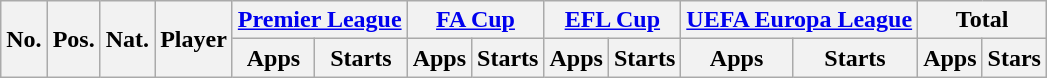<table class="wikitable sortable" style="text-align:center">
<tr>
<th rowspan="2">No.</th>
<th rowspan="2">Pos.</th>
<th rowspan="2">Nat.</th>
<th rowspan="2">Player</th>
<th colspan="2"><a href='#'>Premier League</a></th>
<th colspan="2"><a href='#'>FA Cup</a></th>
<th colspan="2"><a href='#'>EFL Cup</a></th>
<th colspan="2"><a href='#'>UEFA Europa League</a></th>
<th colspan="2">Total</th>
</tr>
<tr>
<th>Apps</th>
<th>Starts</th>
<th>Apps</th>
<th>Starts</th>
<th>Apps</th>
<th>Starts</th>
<th>Apps</th>
<th>Starts</th>
<th>Apps</th>
<th>Stars</th>
</tr>
</table>
